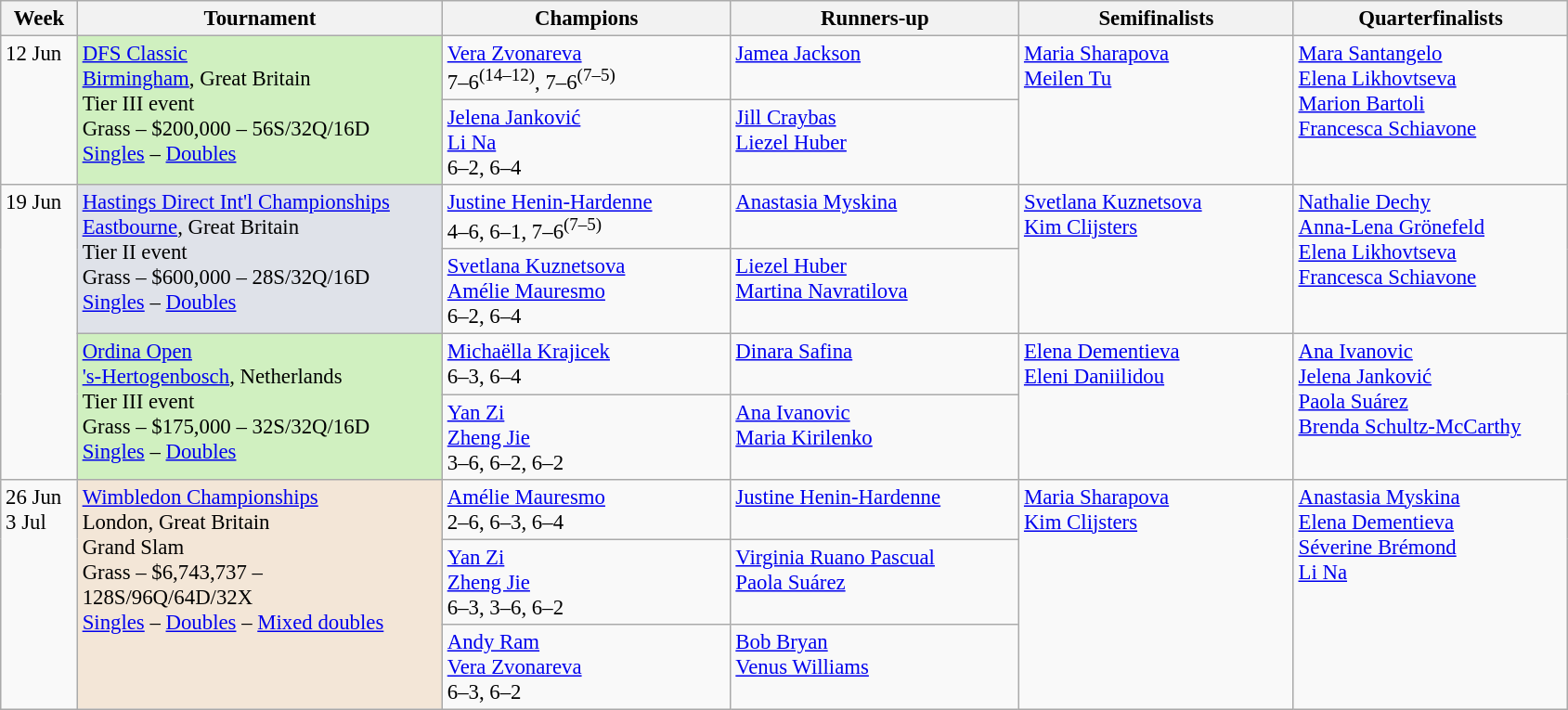<table class=wikitable style=font-size:95%>
<tr>
<th style="width:48px;">Week</th>
<th style="width:255px;">Tournament</th>
<th style="width:200px;">Champions</th>
<th style="width:200px;">Runners-up</th>
<th style="width:190px;">Semifinalists</th>
<th style="width:190px;">Quarterfinalists</th>
</tr>
<tr valign="top">
<td rowspan=2>12 Jun</td>
<td rowspan=2 bgcolor="#d0f0c0"><a href='#'>DFS Classic</a><br> <a href='#'>Birmingham</a>, Great Britain <br>Tier III event <br> Grass – $200,000 – 56S/32Q/16D<br><a href='#'>Singles</a> – <a href='#'>Doubles</a></td>
<td> <a href='#'>Vera Zvonareva</a><br>7–6<sup>(14–12)</sup>, 7–6<sup>(7–5)</sup></td>
<td> <a href='#'>Jamea Jackson</a></td>
<td rowspan=2> <a href='#'>Maria Sharapova</a><br> <a href='#'>Meilen Tu</a></td>
<td rowspan=2> <a href='#'>Mara Santangelo</a><br> <a href='#'>Elena Likhovtseva</a><br> <a href='#'>Marion Bartoli</a><br> <a href='#'>Francesca Schiavone</a></td>
</tr>
<tr valign="top">
<td> <a href='#'>Jelena Janković</a> <br>  <a href='#'>Li Na</a><br> 6–2, 6–4</td>
<td> <a href='#'>Jill Craybas</a> <br>  <a href='#'>Liezel Huber</a></td>
</tr>
<tr valign="top">
<td rowspan=4>19 Jun</td>
<td rowspan=2 bgcolor="#dfe2e9"><a href='#'>Hastings Direct Int'l Championships</a><br> <a href='#'>Eastbourne</a>, Great Britain <br>Tier II event <br> Grass – $600,000 – 28S/32Q/16D<br><a href='#'>Singles</a> – <a href='#'>Doubles</a></td>
<td> <a href='#'>Justine Henin-Hardenne</a><br>4–6, 6–1, 7–6<sup>(7–5)</sup></td>
<td> <a href='#'>Anastasia Myskina</a></td>
<td rowspan=2> <a href='#'>Svetlana Kuznetsova</a><br> <a href='#'>Kim Clijsters</a></td>
<td rowspan=2> <a href='#'>Nathalie Dechy</a><br> <a href='#'>Anna-Lena Grönefeld</a><br> <a href='#'>Elena Likhovtseva</a><br> <a href='#'>Francesca Schiavone</a></td>
</tr>
<tr valign="top">
<td> <a href='#'>Svetlana Kuznetsova</a> <br>  <a href='#'>Amélie Mauresmo</a><br> 6–2, 6–4</td>
<td> <a href='#'>Liezel Huber</a> <br>  <a href='#'>Martina Navratilova</a></td>
</tr>
<tr valign="top">
<td rowspan=2 bgcolor="#d0f0c0"><a href='#'>Ordina Open</a><br> <a href='#'>'s-Hertogenbosch</a>, Netherlands <br>Tier III event <br> Grass – $175,000 – 32S/32Q/16D<br><a href='#'>Singles</a> – <a href='#'>Doubles</a></td>
<td> <a href='#'>Michaëlla Krajicek</a><br>6–3, 6–4</td>
<td> <a href='#'>Dinara Safina</a></td>
<td rowspan=2> <a href='#'>Elena Dementieva</a><br> <a href='#'>Eleni Daniilidou</a></td>
<td rowspan=2> <a href='#'>Ana Ivanovic</a><br> <a href='#'>Jelena Janković</a><br> <a href='#'>Paola Suárez</a><br> <a href='#'>Brenda Schultz-McCarthy</a></td>
</tr>
<tr valign="top">
<td> <a href='#'>Yan Zi</a> <br>  <a href='#'>Zheng Jie</a><br> 3–6, 6–2, 6–2</td>
<td> <a href='#'>Ana Ivanovic</a> <br>  <a href='#'>Maria Kirilenko</a></td>
</tr>
<tr valign="top">
<td rowspan=3>26 Jun<br>3 Jul</td>
<td style="background:#F3E6D7;" rowspan="3"><a href='#'>Wimbledon Championships</a><br> London, Great Britain <br>Grand Slam<br> Grass – $6,743,737 – 128S/96Q/64D/32X<br><a href='#'>Singles</a> – <a href='#'>Doubles</a> – <a href='#'>Mixed doubles</a></td>
<td> <a href='#'>Amélie Mauresmo</a><br>2–6, 6–3, 6–4</td>
<td> <a href='#'>Justine Henin-Hardenne</a></td>
<td rowspan=3> <a href='#'>Maria Sharapova</a><br> <a href='#'>Kim Clijsters</a></td>
<td rowspan=3> <a href='#'>Anastasia Myskina</a><br> <a href='#'>Elena Dementieva</a><br> <a href='#'>Séverine Brémond</a><br> <a href='#'>Li Na</a></td>
</tr>
<tr valign="top">
<td> <a href='#'>Yan Zi</a> <br>  <a href='#'>Zheng Jie</a><br> 6–3, 3–6, 6–2</td>
<td> <a href='#'>Virginia Ruano Pascual</a> <br>  <a href='#'>Paola Suárez</a></td>
</tr>
<tr valign="top">
<td> <a href='#'>Andy Ram</a> <br>  <a href='#'>Vera Zvonareva</a><br> 6–3, 6–2</td>
<td> <a href='#'>Bob Bryan</a> <br>  <a href='#'>Venus Williams</a></td>
</tr>
</table>
